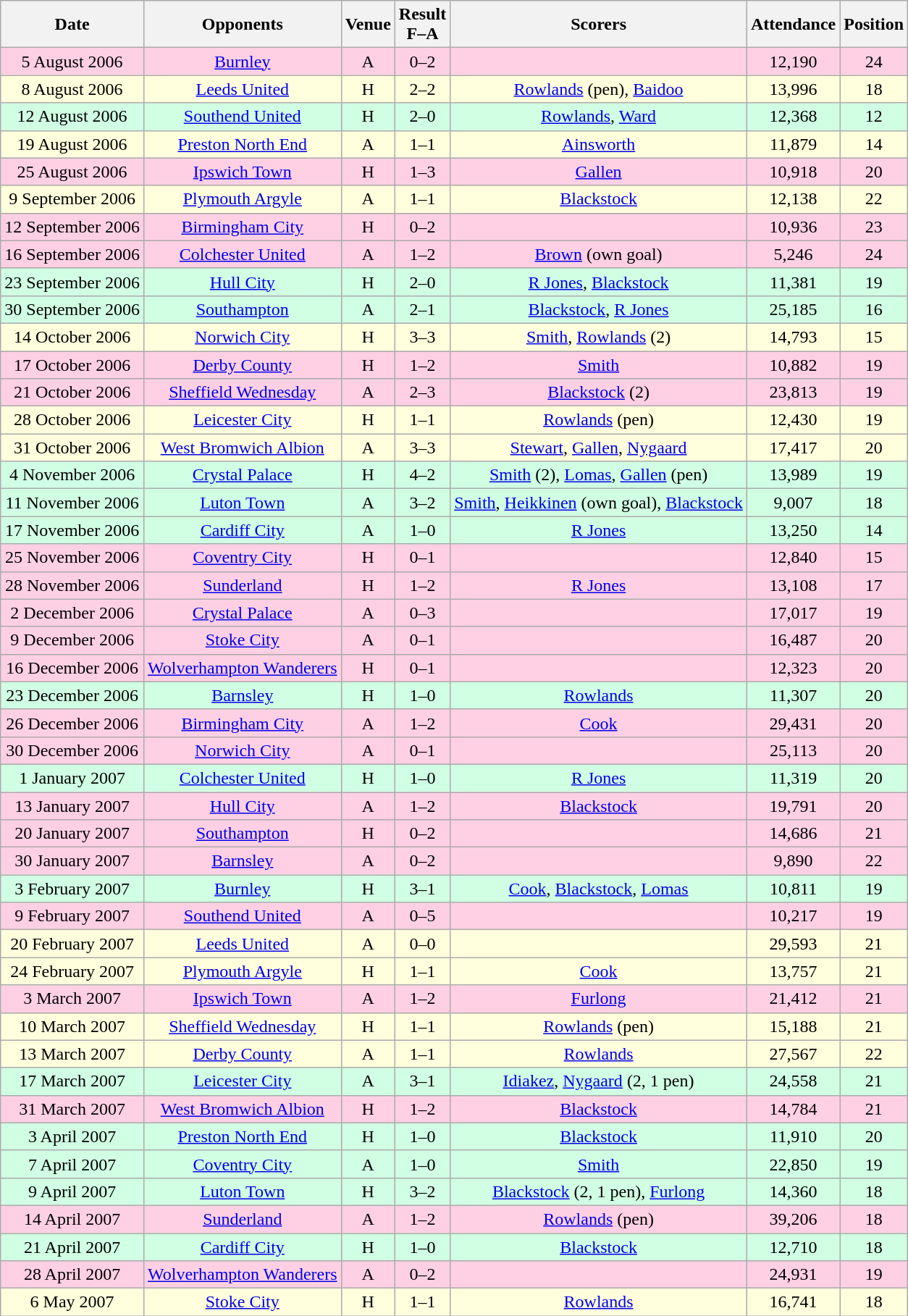<table class="wikitable sortable" style="text-align:center">
<tr>
<th scope="col">Date</th>
<th scope="col">Opponents</th>
<th scope="col">Venue</th>
<th scope="col">Result<br>F–A</th>
<th scope="col" class="unsortable">Scorers</th>
<th scope="col">Attendance</th>
<th scope="col">Position</th>
</tr>
<tr style="background-color: #ffd0e3;">
<td>5 August 2006</td>
<td><a href='#'>Burnley</a></td>
<td>A</td>
<td>0–2</td>
<td></td>
<td>12,190</td>
<td>24</td>
</tr>
<tr style="background-color: #ffffdd;">
<td>8 August 2006</td>
<td><a href='#'>Leeds United</a></td>
<td>H</td>
<td>2–2</td>
<td><a href='#'>Rowlands</a> (pen), <a href='#'>Baidoo</a></td>
<td>13,996</td>
<td>18</td>
</tr>
<tr style="background-color: #d0ffe3;">
<td>12 August 2006</td>
<td><a href='#'>Southend United</a></td>
<td>H</td>
<td>2–0</td>
<td><a href='#'>Rowlands</a>, <a href='#'>Ward</a></td>
<td>12,368</td>
<td>12</td>
</tr>
<tr style="background-color: #ffffdd;">
<td>19 August 2006</td>
<td><a href='#'>Preston North End</a></td>
<td>A</td>
<td>1–1</td>
<td><a href='#'>Ainsworth</a></td>
<td>11,879</td>
<td>14</td>
</tr>
<tr style="background-color: #ffd0e3;">
<td>25 August 2006</td>
<td><a href='#'>Ipswich Town</a></td>
<td>H</td>
<td>1–3</td>
<td><a href='#'>Gallen</a></td>
<td>10,918</td>
<td>20</td>
</tr>
<tr style="background-color: #ffffdd;">
<td>9 September 2006</td>
<td><a href='#'>Plymouth Argyle</a></td>
<td>A</td>
<td>1–1</td>
<td><a href='#'>Blackstock</a></td>
<td>12,138</td>
<td>22</td>
</tr>
<tr style="background-color: #ffd0e3;">
<td>12 September 2006</td>
<td><a href='#'>Birmingham City</a></td>
<td>H</td>
<td>0–2</td>
<td></td>
<td>10,936</td>
<td>23</td>
</tr>
<tr style="background-color: #ffd0e3;">
<td>16 September 2006</td>
<td><a href='#'>Colchester United</a></td>
<td>A</td>
<td>1–2</td>
<td><a href='#'>Brown</a> (own goal)</td>
<td>5,246</td>
<td>24</td>
</tr>
<tr style="background-color: #d0ffe3;">
<td>23 September 2006</td>
<td><a href='#'>Hull City</a></td>
<td>H</td>
<td>2–0</td>
<td><a href='#'>R Jones</a>, <a href='#'>Blackstock</a></td>
<td>11,381</td>
<td>19</td>
</tr>
<tr style="background-color: #d0ffe3;">
<td>30 September 2006</td>
<td><a href='#'>Southampton</a></td>
<td>A</td>
<td>2–1</td>
<td><a href='#'>Blackstock</a>, <a href='#'>R Jones</a></td>
<td>25,185</td>
<td>16</td>
</tr>
<tr style="background-color: #ffffdd;">
<td>14 October 2006</td>
<td><a href='#'>Norwich City</a></td>
<td>H</td>
<td>3–3</td>
<td><a href='#'>Smith</a>, <a href='#'>Rowlands</a> (2)</td>
<td>14,793</td>
<td>15</td>
</tr>
<tr style="background-color: #ffd0e3;">
<td>17 October 2006</td>
<td><a href='#'>Derby County</a></td>
<td>H</td>
<td>1–2</td>
<td><a href='#'>Smith</a></td>
<td>10,882</td>
<td>19</td>
</tr>
<tr style="background-color: #ffd0e3;">
<td>21 October 2006</td>
<td><a href='#'>Sheffield Wednesday</a></td>
<td>A</td>
<td>2–3</td>
<td><a href='#'>Blackstock</a> (2)</td>
<td>23,813</td>
<td>19</td>
</tr>
<tr style="background-color: #ffffdd;">
<td>28 October 2006</td>
<td><a href='#'>Leicester City</a></td>
<td>H</td>
<td>1–1</td>
<td><a href='#'>Rowlands</a> (pen)</td>
<td>12,430</td>
<td>19</td>
</tr>
<tr style="background-color: #ffffdd;">
<td>31 October 2006</td>
<td><a href='#'>West Bromwich Albion</a></td>
<td>A</td>
<td>3–3</td>
<td><a href='#'>Stewart</a>, <a href='#'>Gallen</a>, <a href='#'>Nygaard</a></td>
<td>17,417</td>
<td>20</td>
</tr>
<tr style="background-color: #d0ffe3;">
<td>4 November 2006</td>
<td><a href='#'>Crystal Palace</a></td>
<td>H</td>
<td>4–2</td>
<td><a href='#'>Smith</a> (2), <a href='#'>Lomas</a>, <a href='#'>Gallen</a> (pen)</td>
<td>13,989</td>
<td>19</td>
</tr>
<tr style="background-color: #d0ffe3;">
<td>11 November 2006</td>
<td><a href='#'>Luton Town</a></td>
<td>A</td>
<td>3–2</td>
<td><a href='#'>Smith</a>, <a href='#'>Heikkinen</a> (own goal), <a href='#'>Blackstock</a></td>
<td>9,007</td>
<td>18</td>
</tr>
<tr style="background-color: #d0ffe3;">
<td>17 November 2006</td>
<td><a href='#'>Cardiff City</a></td>
<td>A</td>
<td>1–0</td>
<td><a href='#'>R Jones</a></td>
<td>13,250</td>
<td>14</td>
</tr>
<tr style="background-color: #ffd0e3;">
<td>25 November 2006</td>
<td><a href='#'>Coventry City</a></td>
<td>H</td>
<td>0–1</td>
<td></td>
<td>12,840</td>
<td>15</td>
</tr>
<tr style="background-color: #ffd0e3;">
<td>28 November 2006</td>
<td><a href='#'>Sunderland</a></td>
<td>H</td>
<td>1–2</td>
<td><a href='#'>R Jones</a></td>
<td>13,108</td>
<td>17</td>
</tr>
<tr style="background-color: #ffd0e3;">
<td>2 December 2006</td>
<td><a href='#'>Crystal Palace</a></td>
<td>A</td>
<td>0–3</td>
<td></td>
<td>17,017</td>
<td>19</td>
</tr>
<tr style="background-color: #ffd0e3;">
<td>9 December 2006</td>
<td><a href='#'>Stoke City</a></td>
<td>A</td>
<td>0–1</td>
<td></td>
<td>16,487</td>
<td>20</td>
</tr>
<tr style="background-color: #ffd0e3;">
<td>16 December 2006</td>
<td><a href='#'>Wolverhampton Wanderers</a></td>
<td>H</td>
<td>0–1</td>
<td></td>
<td>12,323</td>
<td>20</td>
</tr>
<tr style="background-color: #d0ffe3;">
<td>23 December 2006</td>
<td><a href='#'>Barnsley</a></td>
<td>H</td>
<td>1–0</td>
<td><a href='#'>Rowlands</a></td>
<td>11,307</td>
<td>20</td>
</tr>
<tr style="background-color: #ffd0e3;">
<td>26 December 2006</td>
<td><a href='#'>Birmingham City</a></td>
<td>A</td>
<td>1–2</td>
<td><a href='#'>Cook</a></td>
<td>29,431</td>
<td>20</td>
</tr>
<tr style="background-color: #ffd0e3;">
<td>30 December 2006</td>
<td><a href='#'>Norwich City</a></td>
<td>A</td>
<td>0–1</td>
<td></td>
<td>25,113</td>
<td>20</td>
</tr>
<tr style="background-color: #d0ffe3;">
<td>1 January 2007</td>
<td><a href='#'>Colchester United</a></td>
<td>H</td>
<td>1–0</td>
<td><a href='#'>R Jones</a></td>
<td>11,319</td>
<td>20</td>
</tr>
<tr style="background-color: #ffd0e3;">
<td>13 January 2007</td>
<td><a href='#'>Hull City</a></td>
<td>A</td>
<td>1–2</td>
<td><a href='#'>Blackstock</a></td>
<td>19,791</td>
<td>20</td>
</tr>
<tr style="background-color: #ffd0e3;">
<td>20 January 2007</td>
<td><a href='#'>Southampton</a></td>
<td>H</td>
<td>0–2</td>
<td></td>
<td>14,686</td>
<td>21</td>
</tr>
<tr style="background-color: #ffd0e3;">
<td>30 January 2007</td>
<td><a href='#'>Barnsley</a></td>
<td>A</td>
<td>0–2</td>
<td></td>
<td>9,890</td>
<td>22</td>
</tr>
<tr style="background-color: #d0ffe3;">
<td>3 February 2007</td>
<td><a href='#'>Burnley</a></td>
<td>H</td>
<td>3–1</td>
<td><a href='#'>Cook</a>, <a href='#'>Blackstock</a>, <a href='#'>Lomas</a></td>
<td>10,811</td>
<td>19</td>
</tr>
<tr style="background-color: #ffd0e3;">
<td>9 February 2007</td>
<td><a href='#'>Southend United</a></td>
<td>A</td>
<td>0–5</td>
<td></td>
<td>10,217</td>
<td>19</td>
</tr>
<tr style="background-color: #ffffdd;">
<td>20 February 2007</td>
<td><a href='#'>Leeds United</a></td>
<td>A</td>
<td>0–0</td>
<td></td>
<td>29,593</td>
<td>21</td>
</tr>
<tr style="background-color: #ffffdd;">
<td>24 February 2007</td>
<td><a href='#'>Plymouth Argyle</a></td>
<td>H</td>
<td>1–1</td>
<td><a href='#'>Cook</a></td>
<td>13,757</td>
<td>21</td>
</tr>
<tr style="background-color: #ffd0e3;">
<td>3 March 2007</td>
<td><a href='#'>Ipswich Town</a></td>
<td>A</td>
<td>1–2</td>
<td><a href='#'>Furlong</a></td>
<td>21,412</td>
<td>21</td>
</tr>
<tr style="background-color: #ffffdd;">
<td>10 March 2007</td>
<td><a href='#'>Sheffield Wednesday</a></td>
<td>H</td>
<td>1–1</td>
<td><a href='#'>Rowlands</a> (pen)</td>
<td>15,188</td>
<td>21</td>
</tr>
<tr style="background-color: #ffffdd;">
<td>13 March 2007</td>
<td><a href='#'>Derby County</a></td>
<td>A</td>
<td>1–1</td>
<td><a href='#'>Rowlands</a></td>
<td>27,567</td>
<td>22</td>
</tr>
<tr style="background-color: #d0ffe3;">
<td>17 March 2007</td>
<td><a href='#'>Leicester City</a></td>
<td>A</td>
<td>3–1</td>
<td><a href='#'>Idiakez</a>, <a href='#'>Nygaard</a> (2, 1 pen)</td>
<td>24,558</td>
<td>21</td>
</tr>
<tr style="background-color: #ffd0e3;">
<td>31 March 2007</td>
<td><a href='#'>West Bromwich Albion</a></td>
<td>H</td>
<td>1–2</td>
<td><a href='#'>Blackstock</a></td>
<td>14,784</td>
<td>21</td>
</tr>
<tr style="background-color: #d0ffe3;">
<td>3 April 2007</td>
<td><a href='#'>Preston North End</a></td>
<td>H</td>
<td>1–0</td>
<td><a href='#'>Blackstock</a></td>
<td>11,910</td>
<td>20</td>
</tr>
<tr style="background-color: #d0ffe3;">
<td>7 April 2007</td>
<td><a href='#'>Coventry City</a></td>
<td>A</td>
<td>1–0</td>
<td><a href='#'>Smith</a></td>
<td>22,850</td>
<td>19</td>
</tr>
<tr style="background-color: #d0ffe3;">
<td>9 April 2007</td>
<td><a href='#'>Luton Town</a></td>
<td>H</td>
<td>3–2</td>
<td><a href='#'>Blackstock</a> (2, 1 pen), <a href='#'>Furlong</a></td>
<td>14,360</td>
<td>18</td>
</tr>
<tr style="background-color: #ffd0e3;">
<td>14 April 2007</td>
<td><a href='#'>Sunderland</a></td>
<td>A</td>
<td>1–2</td>
<td><a href='#'>Rowlands</a> (pen)</td>
<td>39,206</td>
<td>18</td>
</tr>
<tr style="background-color: #d0ffe3;">
<td>21 April 2007</td>
<td><a href='#'>Cardiff City</a></td>
<td>H</td>
<td>1–0</td>
<td><a href='#'>Blackstock</a></td>
<td>12,710</td>
<td>18</td>
</tr>
<tr style="background-color: #ffd0e3;">
<td>28 April 2007</td>
<td><a href='#'>Wolverhampton Wanderers</a></td>
<td>A</td>
<td>0–2</td>
<td></td>
<td>24,931</td>
<td>19</td>
</tr>
<tr style="background-color: #ffffdd;">
<td>6 May 2007</td>
<td><a href='#'>Stoke City</a></td>
<td>H</td>
<td>1–1</td>
<td><a href='#'>Rowlands</a></td>
<td>16,741</td>
<td>18</td>
</tr>
</table>
